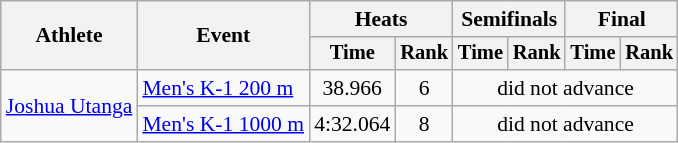<table class="wikitable" style="font-size:90%">
<tr>
<th rowspan="2">Athlete</th>
<th rowspan="2">Event</th>
<th colspan=2>Heats</th>
<th colspan=2>Semifinals</th>
<th colspan=2>Final</th>
</tr>
<tr style="font-size:95%">
<th>Time</th>
<th>Rank</th>
<th>Time</th>
<th>Rank</th>
<th>Time</th>
<th>Rank</th>
</tr>
<tr align=center>
<td align=left rowspan=2><a href='#'>Joshua Utanga</a></td>
<td align=left><a href='#'>Men's K-1 200 m</a></td>
<td>38.966</td>
<td>6</td>
<td colspan=4>did not advance</td>
</tr>
<tr align=center>
<td align=left><a href='#'>Men's K-1 1000 m</a></td>
<td>4:32.064</td>
<td>8</td>
<td colspan=4>did not advance</td>
</tr>
</table>
